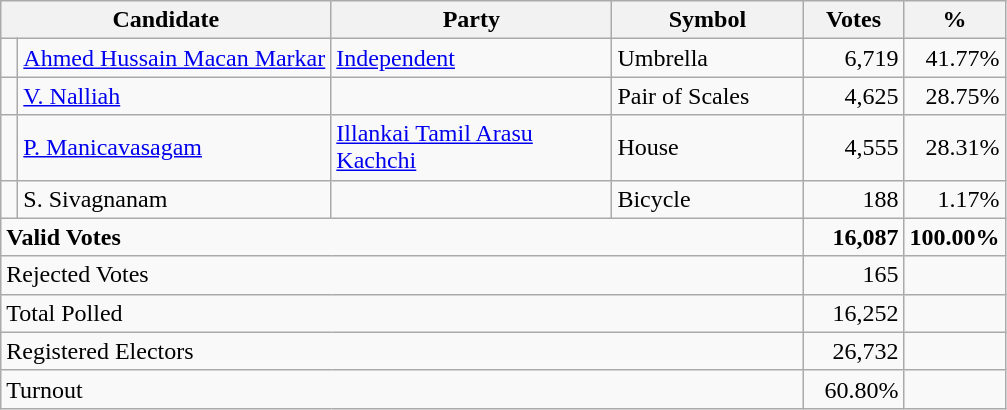<table class="wikitable" border="1" style="text-align:right;">
<tr>
<th align=left colspan=2 width="180">Candidate</th>
<th align=left width="180">Party</th>
<th align=left width="120">Symbol</th>
<th align=left width="60">Votes</th>
<th align=left width="60">%</th>
</tr>
<tr>
<td></td>
<td align=left><a href='#'>Ahmed Hussain Macan Markar</a></td>
<td align=left><a href='#'>Independent</a></td>
<td align=left>Umbrella</td>
<td>6,719</td>
<td>41.77%</td>
</tr>
<tr>
<td></td>
<td align=left><a href='#'>V. Nalliah</a></td>
<td></td>
<td align=left>Pair of Scales</td>
<td>4,625</td>
<td>28.75%</td>
</tr>
<tr>
<td bgcolor=> </td>
<td align=left><a href='#'>P. Manicavasagam</a></td>
<td align=left><a href='#'>Illankai Tamil Arasu Kachchi</a></td>
<td align=left>House</td>
<td>4,555</td>
<td>28.31%</td>
</tr>
<tr>
<td></td>
<td align=left>S. Sivagnanam</td>
<td></td>
<td align=left>Bicycle</td>
<td>188</td>
<td>1.17%</td>
</tr>
<tr>
<td align=left colspan=4><strong>Valid Votes</strong></td>
<td><strong>16,087</strong></td>
<td><strong>100.00%</strong></td>
</tr>
<tr>
<td align=left colspan=4>Rejected Votes</td>
<td>165</td>
<td></td>
</tr>
<tr>
<td align=left colspan=4>Total Polled</td>
<td>16,252</td>
<td></td>
</tr>
<tr>
<td align=left colspan=4>Registered Electors</td>
<td>26,732</td>
<td></td>
</tr>
<tr>
<td align=left colspan=4>Turnout</td>
<td>60.80%</td>
<td></td>
</tr>
</table>
